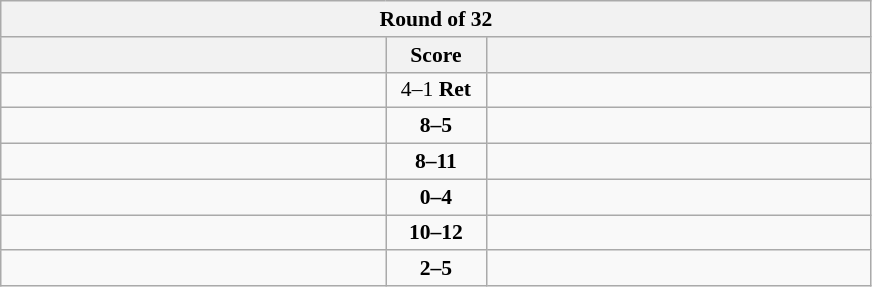<table class="wikitable" style="text-align: center; font-size:90% ">
<tr>
<th colspan=3>Round of 32</th>
</tr>
<tr>
<th align="right" width="250"></th>
<th width="60">Score</th>
<th align="left" width="250"></th>
</tr>
<tr>
<td align=left><strong></strong></td>
<td align=center>4–1 <strong>Ret</strong></td>
<td align=left></td>
</tr>
<tr>
<td align=left><strong></strong></td>
<td align=center><strong>8–5</strong></td>
<td align=left></td>
</tr>
<tr>
<td align=left></td>
<td align=center><strong>8–11</strong></td>
<td align=left><strong></strong></td>
</tr>
<tr>
<td align=left></td>
<td align=center><strong>0–4</strong></td>
<td align=left><strong></strong></td>
</tr>
<tr>
<td align=left></td>
<td align=center><strong>10–12</strong></td>
<td align=left><strong></strong></td>
</tr>
<tr>
<td align=left></td>
<td align=center><strong>2–5</strong></td>
<td align=left><strong></strong></td>
</tr>
</table>
